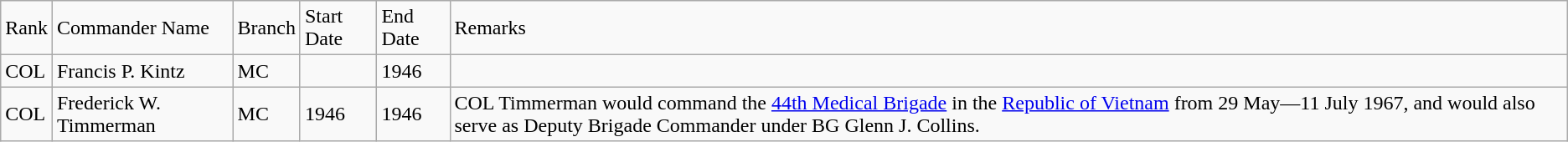<table class="wikitable">
<tr>
<td>Rank</td>
<td>Commander Name</td>
<td>Branch</td>
<td>Start Date</td>
<td>End Date</td>
<td>Remarks</td>
</tr>
<tr>
<td>COL</td>
<td>Francis P. Kintz</td>
<td>MC</td>
<td></td>
<td>1946</td>
<td></td>
</tr>
<tr>
<td>COL</td>
<td>Frederick W. Timmerman</td>
<td>MC</td>
<td>1946</td>
<td>1946</td>
<td>COL Timmerman would command the <a href='#'>44th Medical Brigade</a> in the <a href='#'>Republic of Vietnam</a> from 29 May—11 July 1967, and would also serve as Deputy Brigade Commander under BG Glenn J. Collins.</td>
</tr>
</table>
